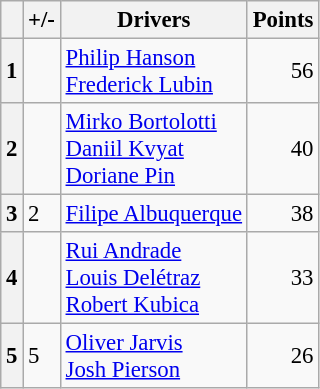<table class="wikitable" style="font-size:95%;">
<tr>
<th scope="col"></th>
<th scope="col">+/-</th>
<th scope="col">Drivers</th>
<th scope="col">Points</th>
</tr>
<tr>
<th align="center">1</th>
<td align="left"></td>
<td> <a href='#'>Philip Hanson</a><br> <a href='#'>Frederick Lubin</a></td>
<td align="right">56</td>
</tr>
<tr>
<th align="center">2</th>
<td align="left"></td>
<td> <a href='#'>Mirko Bortolotti</a><br> <a href='#'>Daniil Kvyat</a><br> <a href='#'>Doriane Pin</a></td>
<td align="right">40</td>
</tr>
<tr>
<th align="center">3</th>
<td align="left"> 2</td>
<td> <a href='#'>Filipe Albuquerque</a></td>
<td align="right">38</td>
</tr>
<tr>
<th align="center">4</th>
<td align="left"></td>
<td> <a href='#'>Rui Andrade</a><br> <a href='#'>Louis Delétraz</a><br> <a href='#'>Robert Kubica</a></td>
<td align="right">33</td>
</tr>
<tr>
<th align="center">5</th>
<td align="left"> 5</td>
<td> <a href='#'>Oliver Jarvis</a><br> <a href='#'>Josh Pierson</a></td>
<td align="right">26</td>
</tr>
</table>
